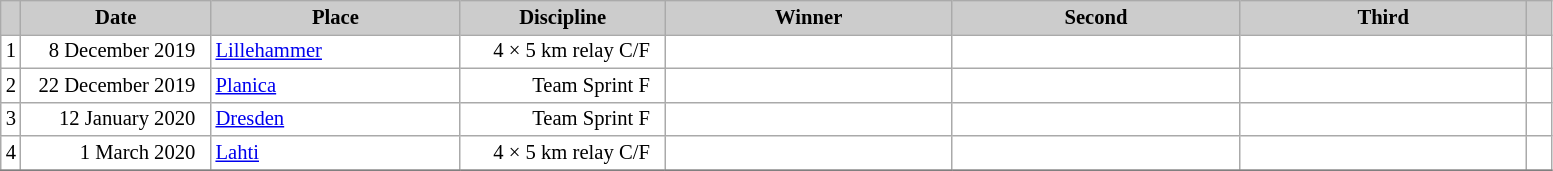<table class="wikitable plainrowheaders" style="background:#fff; font-size:86%; line-height:16px; border:grey solid 1px; border-collapse:collapse;">
<tr style="background:#ccc; text-align:center;">
<th scope="col" style="background:#ccc; width=20 px;"></th>
<th scope="col" style="background:#ccc; width:120px;">Date</th>
<th scope="col" style="background:#ccc; width:160px;">Place</th>
<th scope="col" style="background:#ccc; width:130px;">Discipline</th>
<th scope="col" style="background:#ccc; width:185px;">Winner</th>
<th scope="col" style="background:#ccc; width:185px;">Second</th>
<th scope="col" style="background:#ccc; width:185px;">Third</th>
<th scope="col" style="background:#ccc; width:10px;"></th>
</tr>
<tr>
<td align=center>1</td>
<td align=right>8 December 2019  </td>
<td> <a href='#'>Lillehammer</a></td>
<td align=right>4 × 5 km relay C/F  </td>
<td></td>
<td></td>
<td></td>
<td></td>
</tr>
<tr>
<td align=center>2</td>
<td align=right>22 December 2019  </td>
<td> <a href='#'>Planica</a></td>
<td align=right>Team Sprint F  </td>
<td></td>
<td></td>
<td></td>
<td></td>
</tr>
<tr>
<td align=center>3</td>
<td align=right>12 January 2020  </td>
<td> <a href='#'>Dresden</a></td>
<td align=right>Team Sprint F  </td>
<td></td>
<td></td>
<td></td>
<td></td>
</tr>
<tr>
<td align=center>4</td>
<td align=right>1 March 2020  </td>
<td> <a href='#'>Lahti</a></td>
<td align=right>4 × 5 km relay C/F  </td>
<td></td>
<td></td>
<td></td>
<td></td>
</tr>
<tr>
</tr>
</table>
